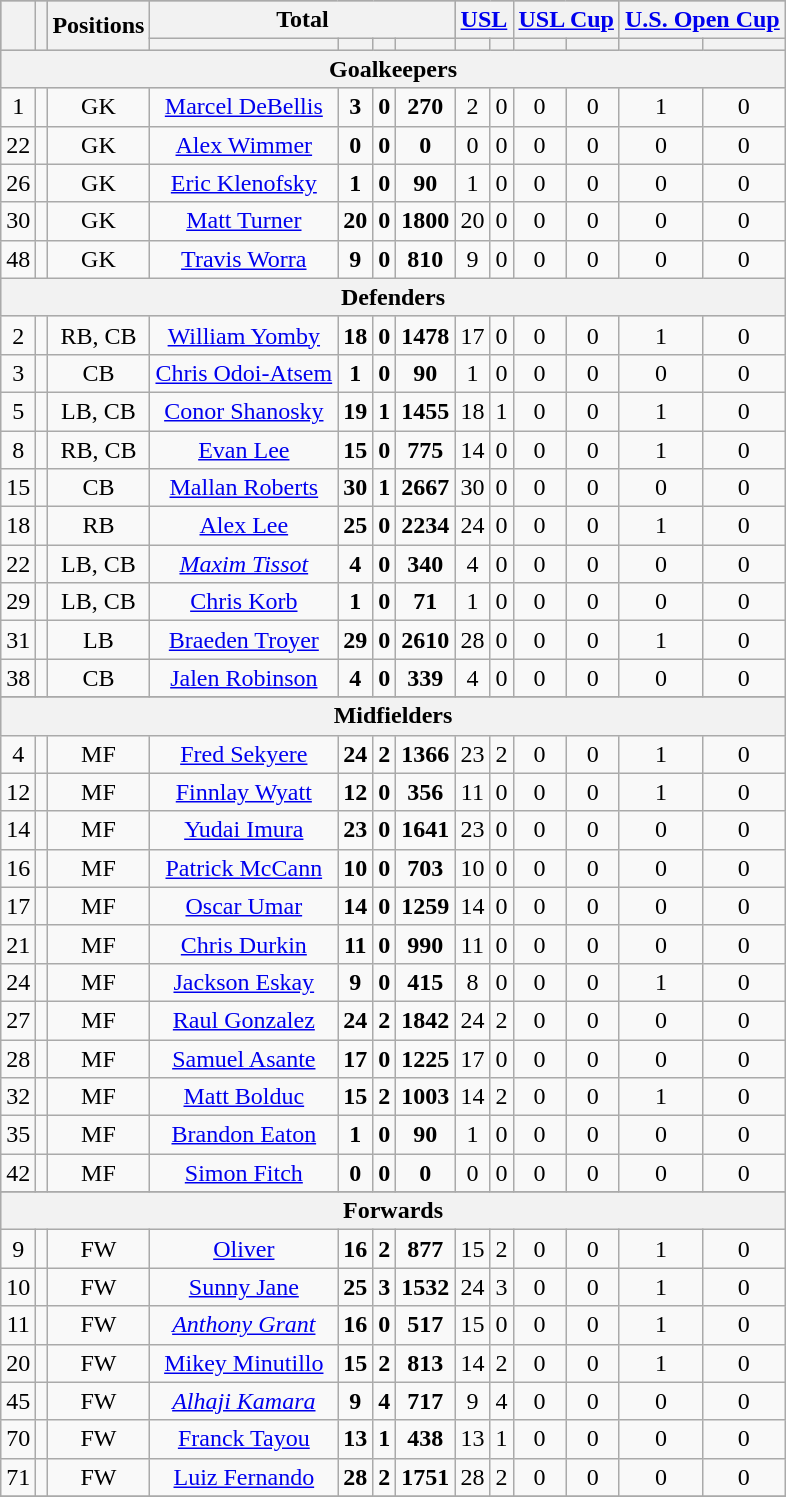<table class="wikitable" style="text-align: center">
<tr align="center" style="background:#9C9C9C">
<th rowspan="2"></th>
<th rowspan="2"></th>
<th rowspan="2">Positions</th>
<th colspan="4">Total</th>
<th colspan="2"><a href='#'>USL</a></th>
<th colspan="2"><a href='#'>USL Cup</a></th>
<th colspan="2"><a href='#'>U.S. Open Cup</a></th>
</tr>
<tr style="background:#DCDCDC">
<th></th>
<th></th>
<th></th>
<th></th>
<th></th>
<th></th>
<th></th>
<th></th>
<th></th>
<th></th>
</tr>
<tr style="background:#DCDCDC">
<th colspan="13">Goalkeepers</th>
</tr>
<tr>
<td>1</td>
<td></td>
<td>GK</td>
<td><a href='#'>Marcel DeBellis</a></td>
<td><strong>3</strong></td>
<td><strong>0</strong></td>
<td><strong>270</strong></td>
<td>2</td>
<td>0</td>
<td>0</td>
<td>0</td>
<td>1</td>
<td>0</td>
</tr>
<tr>
<td>22</td>
<td></td>
<td>GK</td>
<td><a href='#'>Alex Wimmer</a></td>
<td><strong>0</strong></td>
<td><strong>0</strong></td>
<td><strong>0</strong></td>
<td>0</td>
<td>0</td>
<td>0</td>
<td>0</td>
<td>0</td>
<td>0</td>
</tr>
<tr>
<td>26</td>
<td></td>
<td>GK</td>
<td><a href='#'>Eric Klenofsky</a></td>
<td><strong>1</strong></td>
<td><strong>0</strong></td>
<td><strong>90</strong></td>
<td>1</td>
<td>0</td>
<td>0</td>
<td>0</td>
<td>0</td>
<td>0</td>
</tr>
<tr>
<td>30</td>
<td></td>
<td>GK</td>
<td><a href='#'>Matt Turner</a></td>
<td><strong>20</strong></td>
<td><strong>0</strong></td>
<td><strong>1800</strong></td>
<td>20</td>
<td>0</td>
<td>0</td>
<td>0</td>
<td>0</td>
<td>0</td>
</tr>
<tr>
<td>48</td>
<td></td>
<td>GK</td>
<td><a href='#'>Travis Worra</a></td>
<td><strong>9</strong></td>
<td><strong>0</strong></td>
<td><strong>810</strong></td>
<td>9</td>
<td>0</td>
<td>0</td>
<td>0</td>
<td>0</td>
<td>0</td>
</tr>
<tr style="background:#DCDCDC">
<th colspan="13">Defenders</th>
</tr>
<tr>
<td>2</td>
<td></td>
<td>RB, CB</td>
<td><a href='#'>William Yomby</a></td>
<td><strong>18</strong></td>
<td><strong>0</strong></td>
<td><strong>1478</strong></td>
<td>17</td>
<td>0</td>
<td>0</td>
<td>0</td>
<td>1</td>
<td>0</td>
</tr>
<tr>
<td>3</td>
<td></td>
<td>CB</td>
<td><a href='#'>Chris Odoi-Atsem</a></td>
<td><strong>1</strong></td>
<td><strong>0</strong></td>
<td><strong>90</strong></td>
<td>1</td>
<td>0</td>
<td>0</td>
<td>0</td>
<td>0</td>
<td>0</td>
</tr>
<tr>
<td>5</td>
<td></td>
<td>LB, CB</td>
<td><a href='#'>Conor Shanosky</a></td>
<td><strong>19</strong></td>
<td><strong>1</strong></td>
<td><strong>1455</strong></td>
<td>18</td>
<td>1</td>
<td>0</td>
<td>0</td>
<td>1</td>
<td>0</td>
</tr>
<tr>
<td>8</td>
<td></td>
<td>RB, CB</td>
<td><a href='#'>Evan Lee</a></td>
<td><strong>15</strong></td>
<td><strong>0</strong></td>
<td><strong>775</strong></td>
<td>14</td>
<td>0</td>
<td>0</td>
<td>0</td>
<td>1</td>
<td>0</td>
</tr>
<tr>
<td>15</td>
<td></td>
<td>CB</td>
<td><a href='#'>Mallan Roberts</a></td>
<td><strong>30</strong></td>
<td><strong>1</strong></td>
<td><strong>2667</strong></td>
<td>30</td>
<td>0</td>
<td>0</td>
<td>0</td>
<td>0</td>
<td>0</td>
</tr>
<tr>
<td>18</td>
<td></td>
<td>RB</td>
<td><a href='#'>Alex Lee</a></td>
<td><strong>25</strong></td>
<td><strong>0</strong></td>
<td><strong>2234</strong></td>
<td>24</td>
<td>0</td>
<td>0</td>
<td>0</td>
<td>1</td>
<td>0</td>
</tr>
<tr>
<td>22</td>
<td></td>
<td>LB, CB</td>
<td><em><a href='#'>Maxim Tissot</a></em></td>
<td><strong>4</strong></td>
<td><strong>0</strong></td>
<td><strong>340</strong></td>
<td>4</td>
<td>0</td>
<td>0</td>
<td>0</td>
<td>0</td>
<td>0</td>
</tr>
<tr>
<td>29</td>
<td></td>
<td>LB, CB</td>
<td><a href='#'>Chris Korb</a></td>
<td><strong>1</strong></td>
<td><strong>0</strong></td>
<td><strong>71</strong></td>
<td>1</td>
<td>0</td>
<td>0</td>
<td>0</td>
<td>0</td>
<td>0</td>
</tr>
<tr>
<td>31</td>
<td></td>
<td>LB</td>
<td><a href='#'>Braeden Troyer</a></td>
<td><strong>29</strong></td>
<td><strong>0</strong></td>
<td><strong>2610</strong></td>
<td>28</td>
<td>0</td>
<td>0</td>
<td>0</td>
<td>1</td>
<td>0</td>
</tr>
<tr>
<td>38</td>
<td></td>
<td>CB</td>
<td><a href='#'>Jalen Robinson</a></td>
<td><strong>4</strong></td>
<td><strong>0</strong></td>
<td><strong>339</strong></td>
<td>4</td>
<td>0</td>
<td>0</td>
<td>0</td>
<td>0</td>
<td>0</td>
</tr>
<tr>
</tr>
<tr style="background:#DCDCDC">
<th colspan="13">Midfielders</th>
</tr>
<tr>
<td>4</td>
<td></td>
<td>MF</td>
<td><a href='#'>Fred Sekyere</a></td>
<td><strong>24</strong></td>
<td><strong>2</strong></td>
<td><strong>1366</strong></td>
<td>23</td>
<td>2</td>
<td>0</td>
<td>0</td>
<td>1</td>
<td>0</td>
</tr>
<tr>
<td>12</td>
<td></td>
<td>MF</td>
<td><a href='#'>Finnlay Wyatt</a></td>
<td><strong>12</strong></td>
<td><strong>0</strong></td>
<td><strong>356</strong></td>
<td>11</td>
<td>0</td>
<td>0</td>
<td>0</td>
<td>1</td>
<td>0</td>
</tr>
<tr>
<td>14</td>
<td></td>
<td>MF</td>
<td><a href='#'>Yudai Imura</a></td>
<td><strong>23</strong></td>
<td><strong>0</strong></td>
<td><strong>1641</strong></td>
<td>23</td>
<td>0</td>
<td>0</td>
<td>0</td>
<td>0</td>
<td>0</td>
</tr>
<tr>
<td>16</td>
<td></td>
<td>MF</td>
<td><a href='#'>Patrick McCann</a></td>
<td><strong>10</strong></td>
<td><strong>0</strong></td>
<td><strong>703</strong></td>
<td>10</td>
<td>0</td>
<td>0</td>
<td>0</td>
<td>0</td>
<td>0</td>
</tr>
<tr>
<td>17</td>
<td></td>
<td>MF</td>
<td><a href='#'>Oscar Umar</a></td>
<td><strong>14</strong></td>
<td><strong>0</strong></td>
<td><strong>1259</strong></td>
<td>14</td>
<td>0</td>
<td>0</td>
<td>0</td>
<td>0</td>
<td>0</td>
</tr>
<tr>
<td>21</td>
<td></td>
<td>MF</td>
<td><a href='#'>Chris Durkin</a></td>
<td><strong>11</strong></td>
<td><strong>0</strong></td>
<td><strong>990</strong></td>
<td>11</td>
<td>0</td>
<td>0</td>
<td>0</td>
<td>0</td>
<td>0</td>
</tr>
<tr>
<td>24</td>
<td></td>
<td>MF</td>
<td><a href='#'>Jackson Eskay</a></td>
<td><strong>9</strong></td>
<td><strong>0</strong></td>
<td><strong>415</strong></td>
<td>8</td>
<td>0</td>
<td>0</td>
<td>0</td>
<td>1</td>
<td>0</td>
</tr>
<tr>
<td>27</td>
<td></td>
<td>MF</td>
<td><a href='#'>Raul Gonzalez</a></td>
<td><strong>24</strong></td>
<td><strong>2</strong></td>
<td><strong>1842</strong></td>
<td>24</td>
<td>2</td>
<td>0</td>
<td>0</td>
<td>0</td>
<td>0</td>
</tr>
<tr>
<td>28</td>
<td></td>
<td>MF</td>
<td><a href='#'>Samuel Asante</a></td>
<td><strong>17</strong></td>
<td><strong>0</strong></td>
<td><strong>1225</strong></td>
<td>17</td>
<td>0</td>
<td>0</td>
<td>0</td>
<td>0</td>
<td>0</td>
</tr>
<tr>
<td>32</td>
<td></td>
<td>MF</td>
<td><a href='#'>Matt Bolduc</a></td>
<td><strong>15</strong></td>
<td><strong>2</strong></td>
<td><strong>1003</strong></td>
<td>14</td>
<td>2</td>
<td>0</td>
<td>0</td>
<td>1</td>
<td>0</td>
</tr>
<tr>
<td>35</td>
<td></td>
<td>MF</td>
<td><a href='#'>Brandon Eaton</a></td>
<td><strong>1</strong></td>
<td><strong>0</strong></td>
<td><strong>90</strong></td>
<td>1</td>
<td>0</td>
<td>0</td>
<td>0</td>
<td>0</td>
<td>0</td>
</tr>
<tr>
<td>42</td>
<td></td>
<td>MF</td>
<td><a href='#'>Simon Fitch</a></td>
<td><strong>0</strong></td>
<td><strong>0</strong></td>
<td><strong>0</strong></td>
<td>0</td>
<td>0</td>
<td>0</td>
<td>0</td>
<td>0</td>
<td>0</td>
</tr>
<tr>
</tr>
<tr style="background:#DCDCDC">
<th colspan="13">Forwards</th>
</tr>
<tr>
<td>9</td>
<td></td>
<td>FW</td>
<td><a href='#'>Oliver</a></td>
<td><strong>16</strong></td>
<td><strong>2</strong></td>
<td><strong>877</strong></td>
<td>15</td>
<td>2</td>
<td>0</td>
<td>0</td>
<td>1</td>
<td>0</td>
</tr>
<tr>
<td>10</td>
<td></td>
<td>FW</td>
<td><a href='#'>Sunny Jane</a></td>
<td><strong>25</strong></td>
<td><strong>3</strong></td>
<td><strong>1532</strong></td>
<td>24</td>
<td>3</td>
<td>0</td>
<td>0</td>
<td>1</td>
<td>0</td>
</tr>
<tr>
<td>11</td>
<td></td>
<td>FW</td>
<td><em><a href='#'>Anthony Grant</a></em></td>
<td><strong>16</strong></td>
<td><strong>0</strong></td>
<td><strong>517</strong></td>
<td>15</td>
<td>0</td>
<td>0</td>
<td>0</td>
<td>1</td>
<td>0</td>
</tr>
<tr>
<td>20</td>
<td></td>
<td>FW</td>
<td><a href='#'>Mikey Minutillo</a></td>
<td><strong>15</strong></td>
<td><strong>2</strong></td>
<td><strong>813</strong></td>
<td>14</td>
<td>2</td>
<td>0</td>
<td>0</td>
<td>1</td>
<td>0</td>
</tr>
<tr>
<td>45</td>
<td></td>
<td>FW</td>
<td><em><a href='#'>Alhaji Kamara</a></em></td>
<td><strong>9</strong></td>
<td><strong>4</strong></td>
<td><strong>717</strong></td>
<td>9</td>
<td>4</td>
<td>0</td>
<td>0</td>
<td>0</td>
<td>0</td>
</tr>
<tr>
<td>70</td>
<td></td>
<td>FW</td>
<td><a href='#'>Franck Tayou</a></td>
<td><strong>13</strong></td>
<td><strong>1</strong></td>
<td><strong>438</strong></td>
<td>13</td>
<td>1</td>
<td>0</td>
<td>0</td>
<td>0</td>
<td>0</td>
</tr>
<tr>
<td>71</td>
<td></td>
<td>FW</td>
<td><a href='#'>Luiz Fernando</a></td>
<td><strong>28</strong></td>
<td><strong>2</strong></td>
<td><strong>1751</strong></td>
<td>28</td>
<td>2</td>
<td>0</td>
<td>0</td>
<td>0</td>
<td>0</td>
</tr>
<tr>
</tr>
</table>
